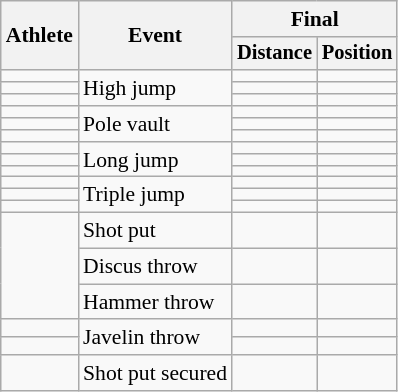<table class=wikitable style="font-size:90%">
<tr>
<th rowspan="2">Athlete</th>
<th rowspan="2">Event</th>
<th colspan="2">Final</th>
</tr>
<tr style="font-size:95%">
<th>Distance</th>
<th>Position</th>
</tr>
<tr style=text-align:center>
<td style=text-align:left></td>
<td style=text-align:left rowspan=3>High jump</td>
<td></td>
<td></td>
</tr>
<tr style=text-align:center>
<td style=text-align:left></td>
<td></td>
<td></td>
</tr>
<tr style=text-align:center>
<td style=text-align:left></td>
<td></td>
<td></td>
</tr>
<tr style=text-align:center>
<td style=text-align:left></td>
<td style=text-align:left rowspan=3>Pole vault</td>
<td></td>
<td></td>
</tr>
<tr style=text-align:center>
<td style=text-align:left></td>
<td></td>
<td></td>
</tr>
<tr style=text-align:center>
<td style=text-align:left></td>
<td></td>
<td></td>
</tr>
<tr style=text-align:center>
<td style=text-align:left></td>
<td style=text-align:left rowspan=3>Long jump</td>
<td></td>
<td></td>
</tr>
<tr style=text-align:center>
<td style=text-align:left></td>
<td></td>
<td></td>
</tr>
<tr style=text-align:center>
<td style=text-align:left></td>
<td></td>
<td></td>
</tr>
<tr style=text-align:center>
<td style=text-align:left></td>
<td style=text-align:left rowspan=3>Triple jump</td>
<td></td>
<td></td>
</tr>
<tr style=text-align:center>
<td style=text-align:left></td>
<td></td>
<td></td>
</tr>
<tr style=text-align:center>
<td style=text-align:left></td>
<td></td>
<td></td>
</tr>
<tr align=center>
<td align=left rowspan=3></td>
<td align=left>Shot put</td>
<td></td>
<td></td>
</tr>
<tr align=center>
<td align=left>Discus throw</td>
<td></td>
<td></td>
</tr>
<tr align=center>
<td align=left>Hammer throw</td>
<td></td>
<td></td>
</tr>
<tr style=text-align:center>
<td style=text-align:left></td>
<td style=text-align:left rowspan=2>Javelin throw</td>
<td></td>
<td></td>
</tr>
<tr style|-style=text-align:center>
<td style=text-align:left></td>
<td></td>
<td></td>
</tr>
<tr style=text-align:center>
<td style=text-align:left></td>
<td style=text-align:left>Shot put secured</td>
<td></td>
<td></td>
</tr>
</table>
